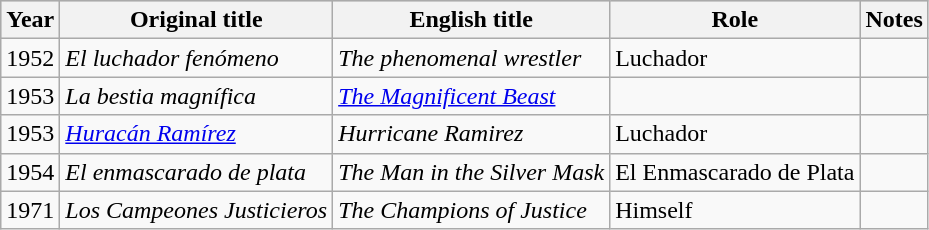<table class="wikitable">
<tr style="background:#ccc; text-align:center;">
<th>Year</th>
<th>Original title</th>
<th>English title</th>
<th>Role</th>
<th class="unsortable">Notes</th>
</tr>
<tr>
<td>1952</td>
<td><em>El luchador fenómeno</em></td>
<td><em>The phenomenal wrestler</em></td>
<td>Luchador</td>
<td></td>
</tr>
<tr>
<td>1953</td>
<td><em>La bestia magnífica</em></td>
<td><em><a href='#'>The Magnificent Beast</a></em></td>
<td></td>
<td></td>
</tr>
<tr>
<td>1953</td>
<td><em><a href='#'>Huracán Ramírez</a></em></td>
<td><em>Hurricane Ramirez</em></td>
<td>Luchador</td>
<td></td>
</tr>
<tr>
<td>1954</td>
<td><em>El enmascarado de plata</em></td>
<td><em>The Man in the Silver Mask</em></td>
<td>El Enmascarado de Plata</td>
<td></td>
</tr>
<tr>
<td>1971</td>
<td><em>Los Campeones Justicieros</em></td>
<td><em>The Champions of Justice</em></td>
<td>Himself</td>
<td></td>
</tr>
</table>
